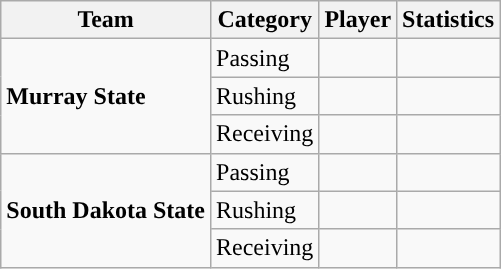<table class="wikitable" style="float: left;">
<tr>
<th>Team</th>
<th>Category</th>
<th>Player</th>
<th>Statistics</th>
</tr>
<tr>
<td rowspan=3><strong>Murray State</strong></td>
<td>Passing</td>
<td></td>
<td></td>
</tr>
<tr>
<td>Rushing</td>
<td></td>
<td></td>
</tr>
<tr>
<td>Receiving</td>
<td></td>
<td></td>
</tr>
<tr>
<td rowspan=3><strong>South Dakota State</strong></td>
<td>Passing</td>
<td></td>
<td></td>
</tr>
<tr>
<td>Rushing</td>
<td></td>
<td></td>
</tr>
<tr>
<td>Receiving</td>
<td></td>
<td></td>
</tr>
</table>
